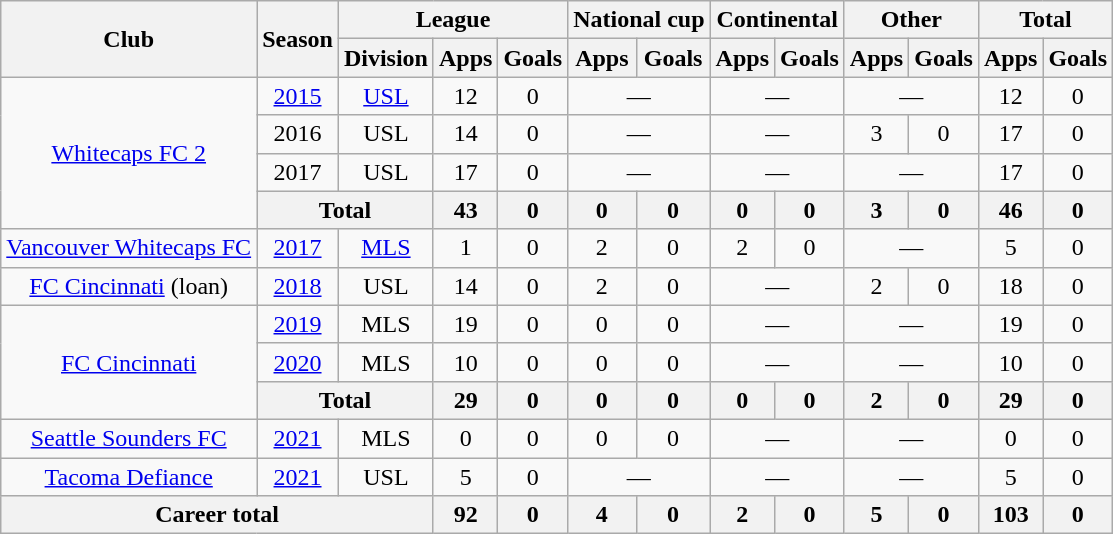<table class="wikitable" style="text-align:center">
<tr>
<th rowspan="2">Club</th>
<th rowspan="2">Season</th>
<th colspan="3">League</th>
<th colspan="2">National cup</th>
<th colspan="2">Continental</th>
<th colspan="2">Other</th>
<th colspan="2">Total</th>
</tr>
<tr>
<th>Division</th>
<th>Apps</th>
<th>Goals</th>
<th>Apps</th>
<th>Goals</th>
<th>Apps</th>
<th>Goals</th>
<th>Apps</th>
<th>Goals</th>
<th>Apps</th>
<th>Goals</th>
</tr>
<tr>
<td rowspan="4"><a href='#'>Whitecaps FC 2</a></td>
<td><a href='#'>2015</a></td>
<td><a href='#'>USL</a></td>
<td>12</td>
<td>0</td>
<td colspan="2">—</td>
<td colspan="2">—</td>
<td colspan="2">—</td>
<td>12</td>
<td>0</td>
</tr>
<tr>
<td>2016</td>
<td>USL</td>
<td>14</td>
<td>0</td>
<td colspan="2">—</td>
<td colspan="2">—</td>
<td>3</td>
<td>0</td>
<td>17</td>
<td>0</td>
</tr>
<tr>
<td>2017</td>
<td>USL</td>
<td>17</td>
<td>0</td>
<td colspan="2">—</td>
<td colspan="2">—</td>
<td colspan="2">—</td>
<td>17</td>
<td>0</td>
</tr>
<tr>
<th colspan="2">Total</th>
<th>43</th>
<th>0</th>
<th>0</th>
<th>0</th>
<th>0</th>
<th>0</th>
<th>3</th>
<th>0</th>
<th>46</th>
<th>0</th>
</tr>
<tr>
<td><a href='#'>Vancouver Whitecaps FC</a></td>
<td><a href='#'>2017</a></td>
<td><a href='#'>MLS</a></td>
<td>1</td>
<td>0</td>
<td>2</td>
<td>0</td>
<td>2</td>
<td>0</td>
<td colspan="2">—</td>
<td>5</td>
<td>0</td>
</tr>
<tr>
<td><a href='#'>FC Cincinnati</a> (loan)</td>
<td><a href='#'>2018</a></td>
<td>USL</td>
<td>14</td>
<td>0</td>
<td>2</td>
<td>0</td>
<td colspan="2">—</td>
<td>2</td>
<td>0</td>
<td>18</td>
<td>0</td>
</tr>
<tr>
<td rowspan="3"><a href='#'>FC Cincinnati</a></td>
<td><a href='#'>2019</a></td>
<td>MLS</td>
<td>19</td>
<td>0</td>
<td>0</td>
<td>0</td>
<td colspan="2">—</td>
<td colspan="2">—</td>
<td>19</td>
<td>0</td>
</tr>
<tr>
<td><a href='#'>2020</a></td>
<td>MLS</td>
<td>10</td>
<td>0</td>
<td>0</td>
<td>0</td>
<td colspan="2">—</td>
<td colspan="2">—</td>
<td>10</td>
<td>0</td>
</tr>
<tr>
<th colspan="2">Total</th>
<th>29</th>
<th>0</th>
<th>0</th>
<th>0</th>
<th>0</th>
<th>0</th>
<th>2</th>
<th>0</th>
<th>29</th>
<th>0</th>
</tr>
<tr>
<td><a href='#'>Seattle Sounders FC</a></td>
<td><a href='#'>2021</a></td>
<td>MLS</td>
<td>0</td>
<td>0</td>
<td>0</td>
<td>0</td>
<td colspan="2">—</td>
<td colspan="2">—</td>
<td>0</td>
<td>0</td>
</tr>
<tr>
<td><a href='#'>Tacoma Defiance</a></td>
<td><a href='#'>2021</a></td>
<td>USL</td>
<td>5</td>
<td>0</td>
<td colspan="2">—</td>
<td colspan="2">—</td>
<td colspan="2">—</td>
<td>5</td>
<td>0</td>
</tr>
<tr>
<th colspan="3">Career total</th>
<th>92</th>
<th>0</th>
<th>4</th>
<th>0</th>
<th>2</th>
<th>0</th>
<th>5</th>
<th>0</th>
<th>103</th>
<th>0</th>
</tr>
</table>
